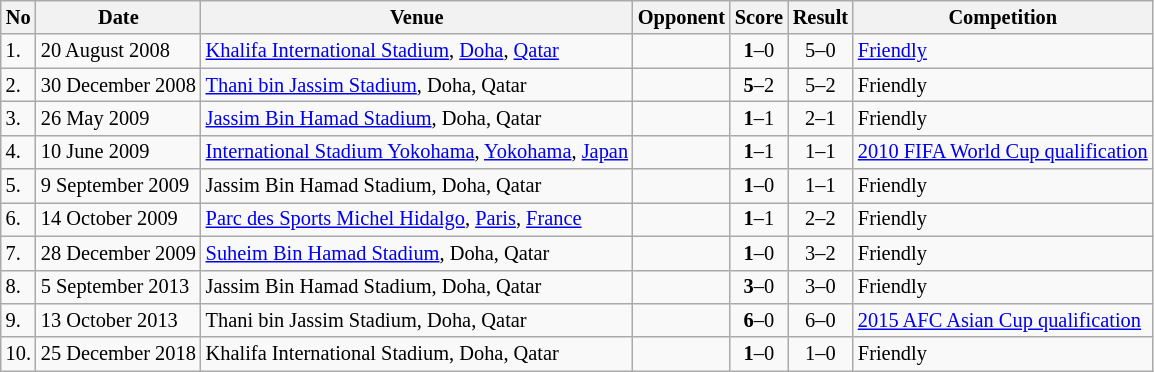<table class="wikitable" style="font-size:85%;">
<tr>
<th>No</th>
<th>Date</th>
<th>Venue</th>
<th>Opponent</th>
<th>Score</th>
<th>Result</th>
<th>Competition</th>
</tr>
<tr>
<td>1.</td>
<td>20 August 2008</td>
<td><a href='#'>Khalifa International Stadium</a>, <a href='#'>Doha</a>, <a href='#'>Qatar</a></td>
<td></td>
<td align=center><strong>1</strong>–0</td>
<td align=center>5–0</td>
<td><a href='#'>Friendly</a></td>
</tr>
<tr>
<td>2.</td>
<td>30 December 2008</td>
<td><a href='#'>Thani bin Jassim Stadium</a>, Doha, Qatar</td>
<td></td>
<td align=center><strong>5</strong>–2</td>
<td align=center>5–2</td>
<td>Friendly</td>
</tr>
<tr>
<td>3.</td>
<td>26 May 2009</td>
<td><a href='#'>Jassim Bin Hamad Stadium</a>, Doha, Qatar</td>
<td></td>
<td align=center><strong>1</strong>–1</td>
<td align=center>2–1</td>
<td>Friendly</td>
</tr>
<tr>
<td>4.</td>
<td>10 June 2009</td>
<td><a href='#'>International Stadium Yokohama</a>, <a href='#'>Yokohama</a>, <a href='#'>Japan</a></td>
<td></td>
<td align=center><strong>1</strong>–1</td>
<td align=center>1–1</td>
<td><a href='#'>2010 FIFA World Cup qualification</a></td>
</tr>
<tr>
<td>5.</td>
<td>9 September 2009</td>
<td>Jassim Bin Hamad Stadium, Doha, Qatar</td>
<td></td>
<td align=center><strong>1</strong>–0</td>
<td align=center>1–1</td>
<td>Friendly</td>
</tr>
<tr>
<td>6.</td>
<td>14 October 2009</td>
<td><a href='#'>Parc des Sports Michel Hidalgo</a>, <a href='#'>Paris</a>, <a href='#'>France</a></td>
<td></td>
<td align=center><strong>1</strong>–1</td>
<td align=center>2–2</td>
<td>Friendly</td>
</tr>
<tr>
<td>7.</td>
<td>28 December 2009</td>
<td><a href='#'>Suheim Bin Hamad Stadium</a>, Doha, Qatar</td>
<td></td>
<td align=center><strong>1</strong>–0</td>
<td align=center>3–2</td>
<td>Friendly</td>
</tr>
<tr>
<td>8.</td>
<td>5 September 2013</td>
<td>Jassim Bin Hamad Stadium, Doha, Qatar</td>
<td></td>
<td align=center><strong>3</strong>–0</td>
<td align=center>3–0</td>
<td>Friendly</td>
</tr>
<tr>
<td>9.</td>
<td>13 October 2013</td>
<td>Thani bin Jassim Stadium, Doha, Qatar</td>
<td></td>
<td align=center><strong>6</strong>–0</td>
<td align=center>6–0</td>
<td><a href='#'>2015 AFC Asian Cup qualification</a></td>
</tr>
<tr>
<td>10.</td>
<td>25 December 2018</td>
<td>Khalifa International Stadium, Doha, Qatar</td>
<td></td>
<td align=center><strong>1</strong>–0</td>
<td align=center>1–0</td>
<td>Friendly</td>
</tr>
</table>
